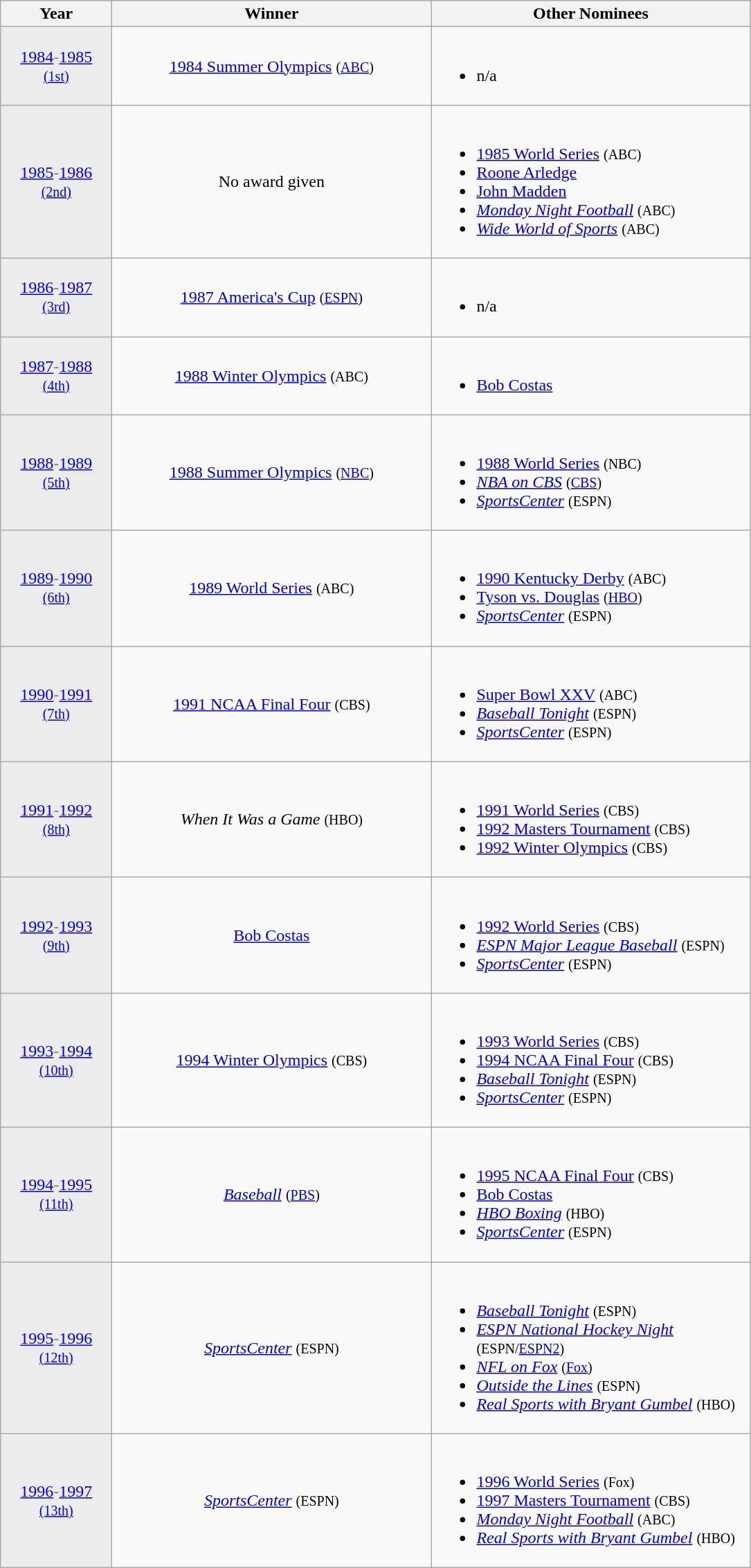<table class="wikitable">
<tr>
<th width="100"><strong>Year</strong></th>
<th width="300"><strong>Winner</strong></th>
<th width="300"><strong>Other Nominees</strong></th>
</tr>
<tr>
<td align="center" style="background: #ececec; color: grey; vertical-align: middle; text-align: center;" class="table-na"><a href='#'>1984</a>-<a href='#'>1985</a><br><small><a href='#'>(1st)</a></small></td>
<td align="center"><a href='#'>1984 Summer Olympics</a> <small>(<a href='#'>ABC</a>)</small></td>
<td><br><ul><li>n/a</li></ul></td>
</tr>
<tr>
<td align="center" style="background: #ececec; color: grey; vertical-align: middle; text-align: center;" class="table-na"><a href='#'>1985</a>-<a href='#'>1986</a><br><small><a href='#'>(2nd)</a></small></td>
<td align="center">No award given</td>
<td><br><ul><li><a href='#'>1985 World Series</a> <small>(ABC)</small></li><li><a href='#'>Roone Arledge</a></li><li><a href='#'>John Madden</a></li><li><em><a href='#'>Monday Night Football</a></em> <small>(ABC)</small></li><li><em><a href='#'>Wide World of Sports</a></em> <small>(ABC)</small></li></ul></td>
</tr>
<tr>
<td align="center" style="background: #ececec; color: grey; vertical-align: middle; text-align: center;" class="table-na"><a href='#'>1986</a>-<a href='#'>1987</a><br><small><a href='#'>(3rd)</a></small></td>
<td align="center"><a href='#'>1987 America's Cup</a> <small>(<a href='#'>ESPN</a>)</small></td>
<td><br><ul><li>n/a</li></ul></td>
</tr>
<tr>
<td align="center" style="background: #ececec; color: grey; vertical-align: middle; text-align: center;" class="table-na"><a href='#'>1987</a>-<a href='#'>1988</a><br><small><a href='#'>(4th)</a></small></td>
<td align="center"><a href='#'>1988 Winter Olympics</a> <small>(ABC)</small></td>
<td><br><ul><li><a href='#'>Bob Costas</a></li></ul></td>
</tr>
<tr>
<td align="center" style="background: #ececec; color: grey; vertical-align: middle; text-align: center;" class="table-na"><a href='#'>1988</a>-<a href='#'>1989</a><br><small><a href='#'>(5th)</a></small></td>
<td align="center"><a href='#'>1988 Summer Olympics</a> <small>(<a href='#'>NBC</a>)</small></td>
<td><br><ul><li><a href='#'>1988 World Series</a> <small>(NBC)</small></li><li><em><a href='#'>NBA on CBS</a></em> <small>(<a href='#'>CBS</a>)</small></li><li><em><a href='#'>SportsCenter</a></em> <small>(ESPN)</small></li></ul></td>
</tr>
<tr>
<td align="center" style="background: #ececec; color: grey; vertical-align: middle; text-align: center;" class="table-na"><a href='#'>1989</a>-<a href='#'>1990</a><br><small><a href='#'>(6th)</a></small></td>
<td align="center"><a href='#'>1989 World Series</a> <small>(ABC)</small></td>
<td><br><ul><li><a href='#'>1990 Kentucky Derby</a> <small>(ABC)</small></li><li><a href='#'>Tyson vs. Douglas</a> <small>(<a href='#'>HBO</a>)</small></li><li><em><a href='#'>SportsCenter</a></em> <small>(ESPN)</small></li></ul></td>
</tr>
<tr>
<td align="center" style="background: #ececec; color: grey; vertical-align: middle; text-align: center;" class="table-na"><a href='#'>1990</a>-<a href='#'>1991</a><br><small><a href='#'>(7th)</a></small></td>
<td align="center"><a href='#'>1991 NCAA Final Four</a> <small>(CBS)</small></td>
<td><br><ul><li><a href='#'>Super Bowl XXV</a> <small>(ABC)</small></li><li><em><a href='#'>Baseball Tonight</a></em> <small>(ESPN)</small></li><li><em><a href='#'>SportsCenter</a></em> <small>(ESPN)</small></li></ul></td>
</tr>
<tr>
<td align="center" style="background: #ececec; color: grey; vertical-align: middle; text-align: center;" class="table-na"><a href='#'>1991</a>-<a href='#'>1992</a><br><small><a href='#'>(8th)</a></small></td>
<td align="center"><em>When It Was a Game</em> <small>(HBO)</small></td>
<td><br><ul><li><a href='#'>1991 World Series</a> <small>(CBS)</small></li><li><a href='#'>1992 Masters Tournament</a> <small>(CBS)</small></li><li><a href='#'>1992 Winter Olympics</a> <small>(CBS)</small></li></ul></td>
</tr>
<tr>
<td align="center" style="background: #ececec; color: grey; vertical-align: middle; text-align: center;" class="table-na"><a href='#'>1992</a>-<a href='#'>1993</a><br><small><a href='#'>(9th)</a></small></td>
<td align="center"><a href='#'>Bob Costas</a></td>
<td><br><ul><li><a href='#'>1992 World Series</a> <small>(CBS)</small></li><li><em><a href='#'>ESPN Major League Baseball</a></em> <small>(ESPN)</small></li><li><em><a href='#'>SportsCenter</a></em> <small>(ESPN)</small></li></ul></td>
</tr>
<tr>
<td align="center" style="background: #ececec; color: grey; vertical-align: middle; text-align: center;" class="table-na"><a href='#'>1993</a>-<a href='#'>1994</a><br><small><a href='#'>(10th)</a></small></td>
<td align="center"><a href='#'>1994 Winter Olympics</a> <small>(CBS)</small></td>
<td><br><ul><li><a href='#'>1993 World Series</a> <small>(CBS)</small></li><li><a href='#'>1994 NCAA Final Four</a> <small>(CBS)</small></li><li><em><a href='#'>Baseball Tonight</a></em> <small>(ESPN)</small></li><li><em><a href='#'>SportsCenter</a></em> <small>(ESPN)</small></li></ul></td>
</tr>
<tr>
<td align="center" style="background: #ececec; color: grey; vertical-align: middle; text-align: center;" class="table-na"><a href='#'>1994</a>-<a href='#'>1995</a><br><small><a href='#'>(11th)</a></small></td>
<td align="center"><em><a href='#'>Baseball</a></em> <small>(<a href='#'>PBS</a>)</small></td>
<td><br><ul><li><a href='#'>1995 NCAA Final Four</a> <small>(CBS)</small></li><li><a href='#'>Bob Costas</a></li><li><em><a href='#'>HBO Boxing</a></em> <small>(HBO)</small></li><li><em><a href='#'>SportsCenter</a></em> <small>(ESPN)</small></li></ul></td>
</tr>
<tr>
<td align="center" style="background: #ececec; color: grey; vertical-align: middle; text-align: center;" class="table-na"><a href='#'>1995</a>-<a href='#'>1996</a><br><small><a href='#'>(12th)</a></small></td>
<td align="center"><em><a href='#'>SportsCenter</a></em> <small>(ESPN)</small></td>
<td><br><ul><li><em><a href='#'>Baseball Tonight</a></em> <small>(ESPN)</small></li><li><em><a href='#'>ESPN National Hockey Night</a></em> <small>(ESPN/<a href='#'>ESPN2</a>)</small></li><li><em><a href='#'>NFL on Fox</a></em> <small>(<a href='#'>Fox</a>)</small></li><li><em><a href='#'>Outside the Lines</a></em> <small>(ESPN)</small></li><li><em><a href='#'>Real Sports with Bryant Gumbel</a></em> <small>(HBO)</small></li></ul></td>
</tr>
<tr>
<td align="center" style="background: #ececec; color: grey; vertical-align: middle; text-align: center;" class="table-na"><a href='#'>1996</a>-<a href='#'>1997</a><br><small><a href='#'>(13th)</a></small></td>
<td align="center"><em><a href='#'>SportsCenter</a></em> <small>(ESPN)</small></td>
<td><br><ul><li><a href='#'>1996 World Series</a> <small>(Fox)</small></li><li><a href='#'>1997 Masters Tournament</a> <small>(CBS)</small></li><li><em><a href='#'>Monday Night Football</a></em> <small>(ABC)</small></li><li><em><a href='#'>Real Sports with Bryant Gumbel</a></em> <small>(HBO)</small></li></ul></td>
</tr>
</table>
